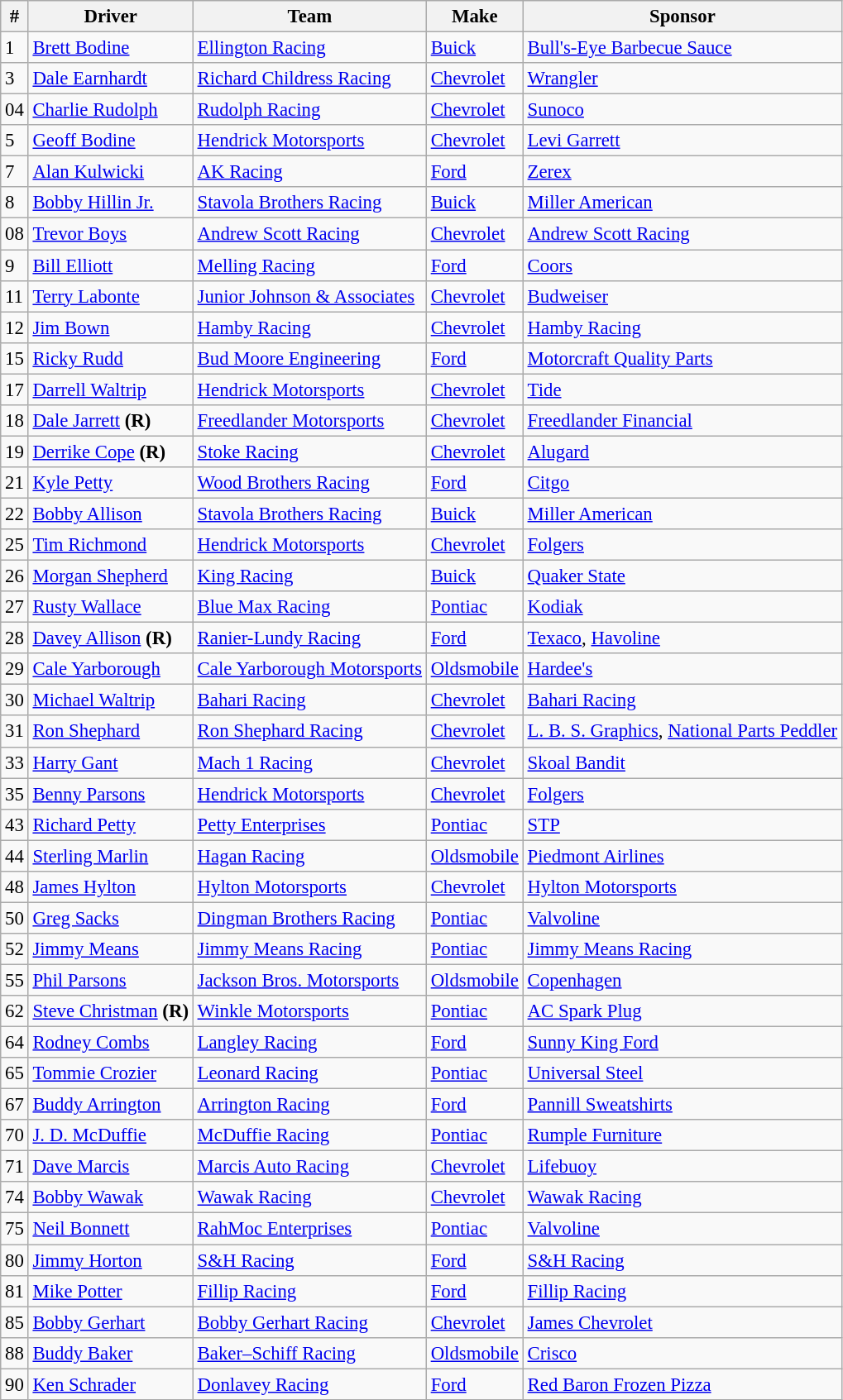<table class="wikitable" style="font-size:95%">
<tr>
<th>#</th>
<th>Driver</th>
<th>Team</th>
<th>Make</th>
<th>Sponsor</th>
</tr>
<tr>
<td>1</td>
<td><a href='#'>Brett Bodine</a></td>
<td><a href='#'>Ellington Racing</a></td>
<td><a href='#'>Buick</a></td>
<td><a href='#'>Bull's-Eye Barbecue Sauce</a></td>
</tr>
<tr>
<td>3</td>
<td><a href='#'>Dale Earnhardt</a></td>
<td><a href='#'>Richard Childress Racing</a></td>
<td><a href='#'>Chevrolet</a></td>
<td><a href='#'>Wrangler</a></td>
</tr>
<tr>
<td>04</td>
<td><a href='#'>Charlie Rudolph</a></td>
<td><a href='#'>Rudolph Racing</a></td>
<td><a href='#'>Chevrolet</a></td>
<td><a href='#'>Sunoco</a></td>
</tr>
<tr>
<td>5</td>
<td><a href='#'>Geoff Bodine</a></td>
<td><a href='#'>Hendrick Motorsports</a></td>
<td><a href='#'>Chevrolet</a></td>
<td><a href='#'>Levi Garrett</a></td>
</tr>
<tr>
<td>7</td>
<td><a href='#'>Alan Kulwicki</a></td>
<td><a href='#'>AK Racing</a></td>
<td><a href='#'>Ford</a></td>
<td><a href='#'>Zerex</a></td>
</tr>
<tr>
<td>8</td>
<td><a href='#'>Bobby Hillin Jr.</a></td>
<td><a href='#'>Stavola Brothers Racing</a></td>
<td><a href='#'>Buick</a></td>
<td><a href='#'>Miller American</a></td>
</tr>
<tr>
<td>08</td>
<td><a href='#'>Trevor Boys</a></td>
<td><a href='#'>Andrew Scott Racing</a></td>
<td><a href='#'>Chevrolet</a></td>
<td><a href='#'>Andrew Scott Racing</a></td>
</tr>
<tr>
<td>9</td>
<td><a href='#'>Bill Elliott</a></td>
<td><a href='#'>Melling Racing</a></td>
<td><a href='#'>Ford</a></td>
<td><a href='#'>Coors</a></td>
</tr>
<tr>
<td>11</td>
<td><a href='#'>Terry Labonte</a></td>
<td><a href='#'>Junior Johnson & Associates</a></td>
<td><a href='#'>Chevrolet</a></td>
<td><a href='#'>Budweiser</a></td>
</tr>
<tr>
<td>12</td>
<td><a href='#'>Jim Bown</a></td>
<td><a href='#'>Hamby Racing</a></td>
<td><a href='#'>Chevrolet</a></td>
<td><a href='#'>Hamby Racing</a></td>
</tr>
<tr>
<td>15</td>
<td><a href='#'>Ricky Rudd</a></td>
<td><a href='#'>Bud Moore Engineering</a></td>
<td><a href='#'>Ford</a></td>
<td><a href='#'>Motorcraft Quality Parts</a></td>
</tr>
<tr>
<td>17</td>
<td><a href='#'>Darrell Waltrip</a></td>
<td><a href='#'>Hendrick Motorsports</a></td>
<td><a href='#'>Chevrolet</a></td>
<td><a href='#'>Tide</a></td>
</tr>
<tr>
<td>18</td>
<td><a href='#'>Dale Jarrett</a> <strong>(R)</strong></td>
<td><a href='#'>Freedlander Motorsports</a></td>
<td><a href='#'>Chevrolet</a></td>
<td><a href='#'>Freedlander Financial</a></td>
</tr>
<tr>
<td>19</td>
<td><a href='#'>Derrike Cope</a> <strong>(R)</strong></td>
<td><a href='#'>Stoke Racing</a></td>
<td><a href='#'>Chevrolet</a></td>
<td><a href='#'>Alugard</a></td>
</tr>
<tr>
<td>21</td>
<td><a href='#'>Kyle Petty</a></td>
<td><a href='#'>Wood Brothers Racing</a></td>
<td><a href='#'>Ford</a></td>
<td><a href='#'>Citgo</a></td>
</tr>
<tr>
<td>22</td>
<td><a href='#'>Bobby Allison</a></td>
<td><a href='#'>Stavola Brothers Racing</a></td>
<td><a href='#'>Buick</a></td>
<td><a href='#'>Miller American</a></td>
</tr>
<tr>
<td>25</td>
<td><a href='#'>Tim Richmond</a></td>
<td><a href='#'>Hendrick Motorsports</a></td>
<td><a href='#'>Chevrolet</a></td>
<td><a href='#'>Folgers</a></td>
</tr>
<tr>
<td>26</td>
<td><a href='#'>Morgan Shepherd</a></td>
<td><a href='#'>King Racing</a></td>
<td><a href='#'>Buick</a></td>
<td><a href='#'>Quaker State</a></td>
</tr>
<tr>
<td>27</td>
<td><a href='#'>Rusty Wallace</a></td>
<td><a href='#'>Blue Max Racing</a></td>
<td><a href='#'>Pontiac</a></td>
<td><a href='#'>Kodiak</a></td>
</tr>
<tr>
<td>28</td>
<td><a href='#'>Davey Allison</a> <strong>(R)</strong></td>
<td><a href='#'>Ranier-Lundy Racing</a></td>
<td><a href='#'>Ford</a></td>
<td><a href='#'>Texaco</a>, <a href='#'>Havoline</a></td>
</tr>
<tr>
<td>29</td>
<td><a href='#'>Cale Yarborough</a></td>
<td><a href='#'>Cale Yarborough Motorsports</a></td>
<td><a href='#'>Oldsmobile</a></td>
<td><a href='#'>Hardee's</a></td>
</tr>
<tr>
<td>30</td>
<td><a href='#'>Michael Waltrip</a></td>
<td><a href='#'>Bahari Racing</a></td>
<td><a href='#'>Chevrolet</a></td>
<td><a href='#'>Bahari Racing</a></td>
</tr>
<tr>
<td>31</td>
<td><a href='#'>Ron Shephard</a></td>
<td><a href='#'>Ron Shephard Racing</a></td>
<td><a href='#'>Chevrolet</a></td>
<td><a href='#'>L. B. S. Graphics</a>, <a href='#'>National Parts Peddler</a></td>
</tr>
<tr>
<td>33</td>
<td><a href='#'>Harry Gant</a></td>
<td><a href='#'>Mach 1 Racing</a></td>
<td><a href='#'>Chevrolet</a></td>
<td><a href='#'>Skoal Bandit</a></td>
</tr>
<tr>
<td>35</td>
<td><a href='#'>Benny Parsons</a></td>
<td><a href='#'>Hendrick Motorsports</a></td>
<td><a href='#'>Chevrolet</a></td>
<td><a href='#'>Folgers</a></td>
</tr>
<tr>
<td>43</td>
<td><a href='#'>Richard Petty</a></td>
<td><a href='#'>Petty Enterprises</a></td>
<td><a href='#'>Pontiac</a></td>
<td><a href='#'>STP</a></td>
</tr>
<tr>
<td>44</td>
<td><a href='#'>Sterling Marlin</a></td>
<td><a href='#'>Hagan Racing</a></td>
<td><a href='#'>Oldsmobile</a></td>
<td><a href='#'>Piedmont Airlines</a></td>
</tr>
<tr>
<td>48</td>
<td><a href='#'>James Hylton</a></td>
<td><a href='#'>Hylton Motorsports</a></td>
<td><a href='#'>Chevrolet</a></td>
<td><a href='#'>Hylton Motorsports</a></td>
</tr>
<tr>
<td>50</td>
<td><a href='#'>Greg Sacks</a></td>
<td><a href='#'>Dingman Brothers Racing</a></td>
<td><a href='#'>Pontiac</a></td>
<td><a href='#'>Valvoline</a></td>
</tr>
<tr>
<td>52</td>
<td><a href='#'>Jimmy Means</a></td>
<td><a href='#'>Jimmy Means Racing</a></td>
<td><a href='#'>Pontiac</a></td>
<td><a href='#'>Jimmy Means Racing</a></td>
</tr>
<tr>
<td>55</td>
<td><a href='#'>Phil Parsons</a></td>
<td><a href='#'>Jackson Bros. Motorsports</a></td>
<td><a href='#'>Oldsmobile</a></td>
<td><a href='#'>Copenhagen</a></td>
</tr>
<tr>
<td>62</td>
<td><a href='#'>Steve Christman</a> <strong>(R)</strong></td>
<td><a href='#'>Winkle Motorsports</a></td>
<td><a href='#'>Pontiac</a></td>
<td><a href='#'>AC Spark Plug</a></td>
</tr>
<tr>
<td>64</td>
<td><a href='#'>Rodney Combs</a></td>
<td><a href='#'>Langley Racing</a></td>
<td><a href='#'>Ford</a></td>
<td><a href='#'>Sunny King Ford</a></td>
</tr>
<tr>
<td>65</td>
<td><a href='#'>Tommie Crozier</a></td>
<td><a href='#'>Leonard Racing</a></td>
<td><a href='#'>Pontiac</a></td>
<td><a href='#'>Universal Steel</a></td>
</tr>
<tr>
<td>67</td>
<td><a href='#'>Buddy Arrington</a></td>
<td><a href='#'>Arrington Racing</a></td>
<td><a href='#'>Ford</a></td>
<td><a href='#'>Pannill Sweatshirts</a></td>
</tr>
<tr>
<td>70</td>
<td><a href='#'>J. D. McDuffie</a></td>
<td><a href='#'>McDuffie Racing</a></td>
<td><a href='#'>Pontiac</a></td>
<td><a href='#'>Rumple Furniture</a></td>
</tr>
<tr>
<td>71</td>
<td><a href='#'>Dave Marcis</a></td>
<td><a href='#'>Marcis Auto Racing</a></td>
<td><a href='#'>Chevrolet</a></td>
<td><a href='#'>Lifebuoy</a></td>
</tr>
<tr>
<td>74</td>
<td><a href='#'>Bobby Wawak</a></td>
<td><a href='#'>Wawak Racing</a></td>
<td><a href='#'>Chevrolet</a></td>
<td><a href='#'>Wawak Racing</a></td>
</tr>
<tr>
<td>75</td>
<td><a href='#'>Neil Bonnett</a></td>
<td><a href='#'>RahMoc Enterprises</a></td>
<td><a href='#'>Pontiac</a></td>
<td><a href='#'>Valvoline</a></td>
</tr>
<tr>
<td>80</td>
<td><a href='#'>Jimmy Horton</a></td>
<td><a href='#'>S&H Racing</a></td>
<td><a href='#'>Ford</a></td>
<td><a href='#'>S&H Racing</a></td>
</tr>
<tr>
<td>81</td>
<td><a href='#'>Mike Potter</a></td>
<td><a href='#'>Fillip Racing</a></td>
<td><a href='#'>Ford</a></td>
<td><a href='#'>Fillip Racing</a></td>
</tr>
<tr>
<td>85</td>
<td><a href='#'>Bobby Gerhart</a></td>
<td><a href='#'>Bobby Gerhart Racing</a></td>
<td><a href='#'>Chevrolet</a></td>
<td><a href='#'>James Chevrolet</a></td>
</tr>
<tr>
<td>88</td>
<td><a href='#'>Buddy Baker</a></td>
<td><a href='#'>Baker–Schiff Racing</a></td>
<td><a href='#'>Oldsmobile</a></td>
<td><a href='#'>Crisco</a></td>
</tr>
<tr>
<td>90</td>
<td><a href='#'>Ken Schrader</a></td>
<td><a href='#'>Donlavey Racing</a></td>
<td><a href='#'>Ford</a></td>
<td><a href='#'>Red Baron Frozen Pizza</a></td>
</tr>
</table>
